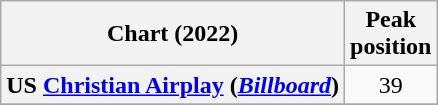<table class="wikitable sortable plainrowheaders" style="text-align:center">
<tr>
<th scope="col">Chart (2022)</th>
<th scope="col">Peak<br> position</th>
</tr>
<tr>
<th scope="row">US <a href='#'>Christian Airplay</a> (<a href='#'><em>Billboard</em></a>)</th>
<td>39</td>
</tr>
<tr>
</tr>
</table>
